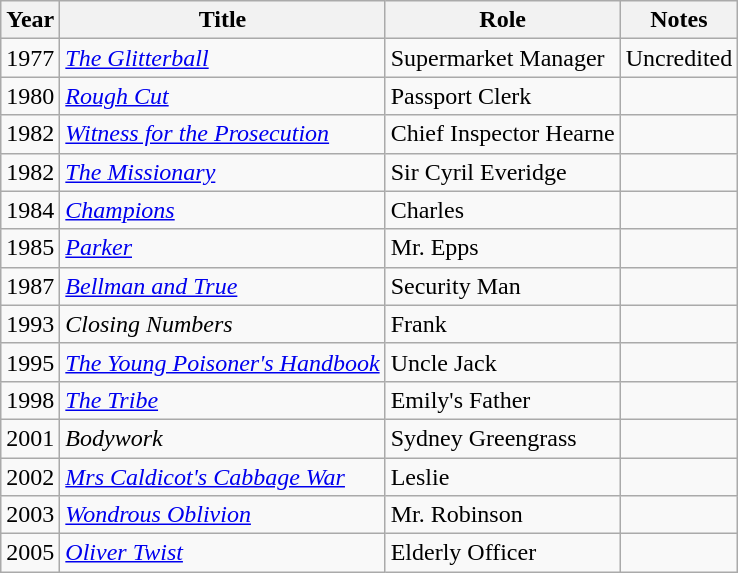<table class="wikitable">
<tr>
<th>Year</th>
<th>Title</th>
<th>Role</th>
<th>Notes</th>
</tr>
<tr>
<td>1977</td>
<td><em><a href='#'>The Glitterball</a></em></td>
<td>Supermarket Manager</td>
<td>Uncredited</td>
</tr>
<tr>
<td>1980</td>
<td><em><a href='#'>Rough Cut</a></em></td>
<td>Passport Clerk</td>
<td></td>
</tr>
<tr>
<td>1982</td>
<td><em><a href='#'>Witness for the Prosecution</a></em></td>
<td>Chief Inspector Hearne</td>
<td></td>
</tr>
<tr>
<td>1982</td>
<td><em><a href='#'>The Missionary</a></em></td>
<td>Sir Cyril Everidge</td>
<td></td>
</tr>
<tr>
<td>1984</td>
<td><em><a href='#'>Champions</a></em></td>
<td>Charles</td>
<td></td>
</tr>
<tr>
<td>1985</td>
<td><em><a href='#'>Parker</a></em></td>
<td>Mr. Epps</td>
<td></td>
</tr>
<tr>
<td>1987</td>
<td><em><a href='#'>Bellman and True</a></em></td>
<td>Security Man</td>
<td></td>
</tr>
<tr>
<td>1993</td>
<td><em>Closing Numbers</em></td>
<td>Frank</td>
<td></td>
</tr>
<tr>
<td>1995</td>
<td><em><a href='#'>The Young Poisoner's Handbook</a></em></td>
<td>Uncle Jack</td>
<td></td>
</tr>
<tr>
<td>1998</td>
<td><em><a href='#'>The Tribe</a></em></td>
<td>Emily's Father</td>
<td></td>
</tr>
<tr>
<td>2001</td>
<td><em>Bodywork</em></td>
<td>Sydney Greengrass</td>
<td></td>
</tr>
<tr>
<td>2002</td>
<td><em><a href='#'>Mrs Caldicot's Cabbage War</a></em></td>
<td>Leslie</td>
<td></td>
</tr>
<tr>
<td>2003</td>
<td><em><a href='#'>Wondrous Oblivion</a></em></td>
<td>Mr. Robinson</td>
<td></td>
</tr>
<tr>
<td>2005</td>
<td><em><a href='#'>Oliver Twist</a></em></td>
<td>Elderly Officer</td>
<td></td>
</tr>
</table>
